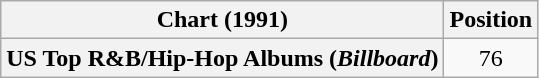<table class="wikitable plainrowheaders" style="text-align:center">
<tr>
<th>Chart (1991)</th>
<th>Position</th>
</tr>
<tr>
<th scope="row">US Top R&B/Hip-Hop Albums (<em>Billboard</em>)</th>
<td>76</td>
</tr>
</table>
